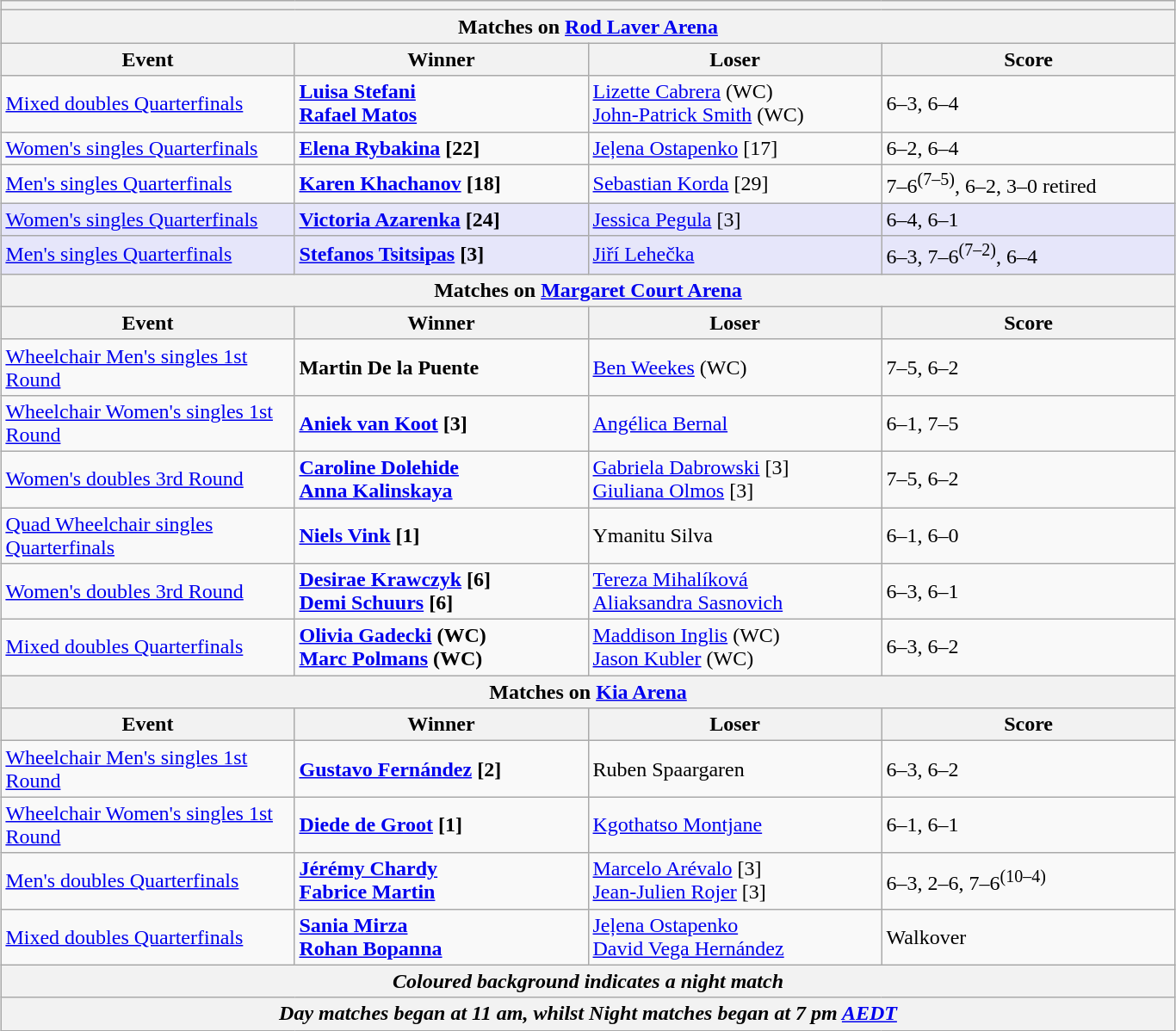<table class="wikitable collapsible uncollapsed" style="margin:auto;">
<tr>
<th colspan=4></th>
</tr>
<tr>
<th colspan=4><strong>Matches on <a href='#'>Rod Laver Arena</a></strong></th>
</tr>
<tr>
<th style="width:220px;">Event</th>
<th style="width:220px;">Winner</th>
<th style="width:220px;">Loser</th>
<th style="width:220px;">Score</th>
</tr>
<tr>
<td><a href='#'>Mixed doubles Quarterfinals</a></td>
<td><strong> <a href='#'>Luisa Stefani</a> <br>  <a href='#'>Rafael Matos</a></strong></td>
<td> <a href='#'>Lizette Cabrera</a> (WC)<br>  <a href='#'>John-Patrick Smith</a> (WC)</td>
<td>6–3, 6–4</td>
</tr>
<tr>
<td><a href='#'>Women's singles Quarterfinals</a></td>
<td><strong> <a href='#'>Elena Rybakina</a> [22]</strong></td>
<td> <a href='#'>Jeļena Ostapenko</a> [17]</td>
<td>6–2, 6–4</td>
</tr>
<tr>
<td><a href='#'>Men's singles Quarterfinals</a></td>
<td><strong> <a href='#'>Karen Khachanov</a> [18]</strong></td>
<td> <a href='#'>Sebastian Korda</a> [29]</td>
<td>7–6<sup>(7–5)</sup>, 6–2, 3–0 retired</td>
</tr>
<tr bgcolor=lavender>
<td><a href='#'>Women's singles Quarterfinals</a></td>
<td><strong> <a href='#'>Victoria Azarenka</a> [24]</strong></td>
<td> <a href='#'>Jessica Pegula</a> [3]</td>
<td>6–4, 6–1</td>
</tr>
<tr bgcolor=lavender>
<td><a href='#'>Men's singles Quarterfinals</a></td>
<td><strong> <a href='#'>Stefanos Tsitsipas</a> [3]</strong></td>
<td> <a href='#'>Jiří Lehečka</a></td>
<td>6–3, 7–6<sup>(7–2)</sup>, 6–4</td>
</tr>
<tr>
<th colspan=4><strong>Matches on <a href='#'>Margaret Court Arena</a></strong></th>
</tr>
<tr>
<th style="width:220px;">Event</th>
<th style="width:220px;">Winner</th>
<th style="width:220px;">Loser</th>
<th style="width:220px;">Score</th>
</tr>
<tr>
<td><a href='#'>Wheelchair Men's singles 1st Round</a></td>
<td><strong> Martin De la Puente</strong></td>
<td> <a href='#'>Ben Weekes</a> (WC)</td>
<td>7–5, 6–2</td>
</tr>
<tr>
<td><a href='#'>Wheelchair Women's singles 1st Round</a></td>
<td><strong> <a href='#'>Aniek van Koot</a> [3]</strong></td>
<td> <a href='#'>Angélica Bernal</a></td>
<td>6–1, 7–5</td>
</tr>
<tr>
<td><a href='#'>Women's doubles 3rd Round</a></td>
<td><strong> <a href='#'>Caroline Dolehide</a> <br>  <a href='#'>Anna Kalinskaya</a></strong></td>
<td> <a href='#'>Gabriela Dabrowski</a> [3]<br>  <a href='#'>Giuliana Olmos</a> [3]</td>
<td>7–5, 6–2</td>
</tr>
<tr>
<td><a href='#'>Quad Wheelchair singles Quarterfinals</a></td>
<td><strong> <a href='#'>Niels Vink</a> [1]</strong></td>
<td> Ymanitu Silva</td>
<td>6–1, 6–0</td>
</tr>
<tr>
<td><a href='#'>Women's doubles 3rd Round</a></td>
<td><strong> <a href='#'>Desirae Krawczyk</a> [6]<br>  <a href='#'>Demi Schuurs</a> [6]</strong></td>
<td> <a href='#'>Tereza Mihalíková</a> <br>  <a href='#'>Aliaksandra Sasnovich</a></td>
<td>6–3, 6–1</td>
</tr>
<tr>
<td><a href='#'>Mixed doubles Quarterfinals</a></td>
<td><strong> <a href='#'>Olivia Gadecki</a> (WC)<br>  <a href='#'>Marc Polmans</a> (WC)</strong></td>
<td> <a href='#'>Maddison Inglis</a> (WC)<br>  <a href='#'>Jason Kubler</a> (WC)</td>
<td>6–3, 6–2</td>
</tr>
<tr>
<th colspan=4><strong>Matches on <a href='#'>Kia Arena</a></strong></th>
</tr>
<tr>
<th style="width:220px;">Event</th>
<th style="width:220px;">Winner</th>
<th style="width:220px;">Loser</th>
<th style="width:220px;">Score</th>
</tr>
<tr>
<td><a href='#'>Wheelchair Men's singles 1st Round</a></td>
<td><strong> <a href='#'>Gustavo Fernández</a> [2]</strong></td>
<td> Ruben Spaargaren</td>
<td>6–3, 6–2</td>
</tr>
<tr>
<td><a href='#'>Wheelchair Women's singles 1st Round</a></td>
<td><strong> <a href='#'>Diede de Groot</a> [1]</strong></td>
<td> <a href='#'>Kgothatso Montjane</a></td>
<td>6–1, 6–1</td>
</tr>
<tr>
<td><a href='#'>Men's doubles Quarterfinals</a></td>
<td><strong> <a href='#'>Jérémy Chardy</a> <br>  <a href='#'>Fabrice Martin</a></strong></td>
<td> <a href='#'>Marcelo Arévalo</a> [3]<br>  <a href='#'>Jean-Julien Rojer</a> [3]</td>
<td>6–3, 2–6, 7–6<sup>(10–4)</sup></td>
</tr>
<tr>
<td><a href='#'>Mixed doubles Quarterfinals</a></td>
<td><strong> <a href='#'>Sania Mirza</a> <br>  <a href='#'>Rohan Bopanna</a></strong></td>
<td> <a href='#'>Jeļena Ostapenko</a> <br>  <a href='#'>David Vega Hernández</a></td>
<td>Walkover</td>
</tr>
<tr>
<th colspan=4><em>Coloured background indicates a night match</em></th>
</tr>
<tr>
<th colspan=4><em>Day matches began at 11 am, whilst Night matches began at 7 pm <a href='#'>AEDT</a></em></th>
</tr>
</table>
